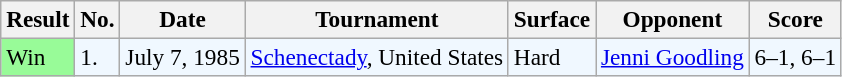<table class="sortable wikitable" style=font-size:97%>
<tr>
<th>Result</th>
<th>No.</th>
<th>Date</th>
<th>Tournament</th>
<th>Surface</th>
<th>Opponent</th>
<th>Score</th>
</tr>
<tr bgcolor="#f0f8ff">
<td style="background:#98fb98;">Win</td>
<td>1.</td>
<td>July 7, 1985</td>
<td><a href='#'>Schenectady</a>, United States</td>
<td>Hard</td>
<td> <a href='#'>Jenni Goodling</a></td>
<td>6–1, 6–1</td>
</tr>
</table>
